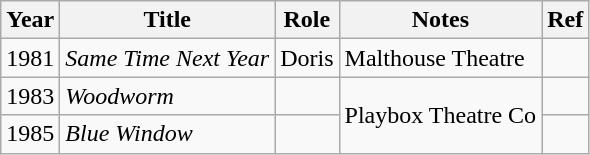<table class="wikitable">
<tr>
<th>Year</th>
<th>Title</th>
<th>Role</th>
<th>Notes</th>
<th>Ref</th>
</tr>
<tr>
<td>1981</td>
<td><em>Same Time Next Year</em></td>
<td>Doris</td>
<td>Malthouse Theatre</td>
<td></td>
</tr>
<tr>
<td>1983</td>
<td><em>Woodworm</em></td>
<td></td>
<td rowspan="2">Playbox Theatre Co</td>
<td></td>
</tr>
<tr>
<td>1985</td>
<td><em>Blue Window</em></td>
<td></td>
<td></td>
</tr>
</table>
